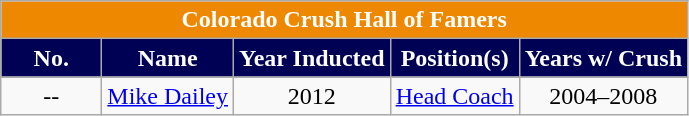<table class="wikitable sortable">
<tr>
<td colspan="5" style= "background: #e80; color: white" align="center"><strong>Colorado Crush Hall of Famers</strong></td>
</tr>
<tr>
<th width=60px style="background: #005; color: white">No.</th>
<th style="background: #005; color: white">Name</th>
<th style="background: #005; color: white">Year Inducted</th>
<th style="background: #005; color: white">Position(s)</th>
<th style="background: #005; color: white">Years w/ Crush</th>
</tr>
<tr>
<td style="text-align:center;">--</td>
<td><a href='#'>Mike Dailey</a></td>
<td style="text-align:center;">2012</td>
<td style="text-align:center;"><a href='#'>Head Coach</a></td>
<td style="text-align:center;">2004–2008</td>
</tr>
</table>
